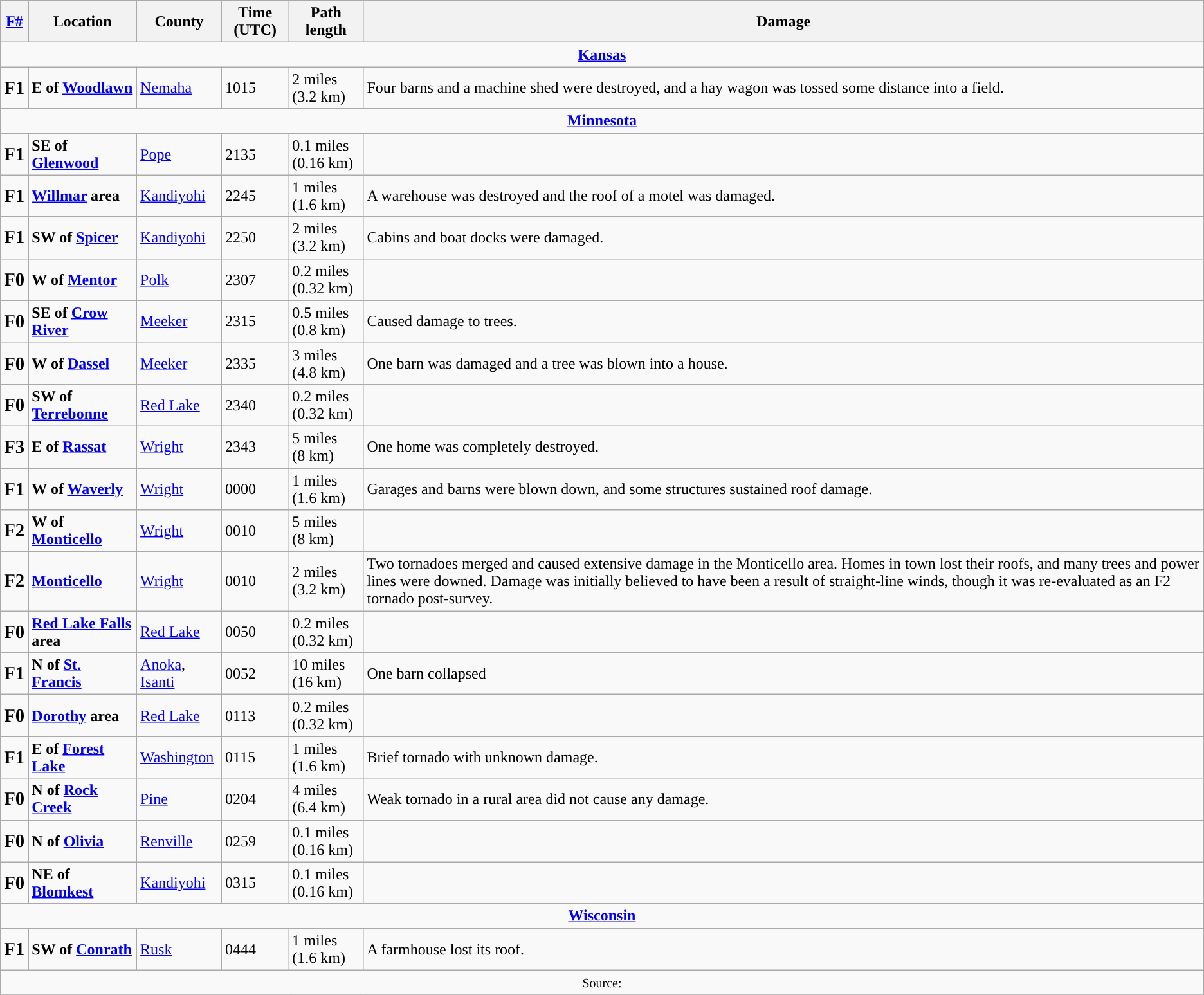<table class="wikitable">
<tr>
<th><strong><a href='#'>F#</a></strong></th>
<th><strong>Location</strong></th>
<th><strong>County</strong></th>
<th><strong>Time (UTC)</strong></th>
<th><strong>Path length</strong></th>
<th><strong>Damage</strong></th>
</tr>
<tr>
<td colspan="7" align=center><strong><a href='#'>Kansas</a></strong></td>
</tr>
<tr>
<td><big><strong>F1</strong></big></td>
<td><strong>E of <a href='#'>Woodlawn</a></strong></td>
<td><a href='#'>Nemaha</a></td>
<td>1015</td>
<td>2 miles <br>(3.2 km)</td>
<td>Four barns and a machine shed were destroyed, and a hay wagon was tossed some distance into a field.</td>
</tr>
<tr>
<td colspan="7" align=center><strong><a href='#'>Minnesota</a></strong></td>
</tr>
<tr>
<td><big><strong>F1</strong></big></td>
<td><strong>SE of <a href='#'>Glenwood</a></strong></td>
<td><a href='#'>Pope</a></td>
<td>2135</td>
<td>0.1 miles <br>(0.16 km)</td>
<td></td>
</tr>
<tr>
<td><big><strong>F1</strong></big></td>
<td><strong><a href='#'>Willmar</a> area</strong></td>
<td><a href='#'>Kandiyohi</a></td>
<td>2245</td>
<td>1 miles <br>(1.6 km)</td>
<td>A warehouse was destroyed and the roof of a motel was damaged.</td>
</tr>
<tr>
<td><big><strong>F1</strong></big></td>
<td><strong>SW of <a href='#'>Spicer</a></strong></td>
<td><a href='#'>Kandiyohi</a></td>
<td>2250</td>
<td>2 miles <br>(3.2 km)</td>
<td>Cabins and boat docks were damaged.</td>
</tr>
<tr>
<td><big><strong>F0</strong></big></td>
<td><strong>W of <a href='#'>Mentor</a></strong></td>
<td><a href='#'>Polk</a></td>
<td>2307</td>
<td>0.2 miles <br>(0.32 km)</td>
<td></td>
</tr>
<tr>
<td><big><strong>F0</strong></big></td>
<td><strong>SE of <a href='#'>Crow River</a></strong></td>
<td><a href='#'>Meeker</a></td>
<td>2315</td>
<td>0.5 miles <br>(0.8 km)</td>
<td>Caused damage to trees.</td>
</tr>
<tr>
<td><big><strong>F0</strong></big></td>
<td><strong>W of <a href='#'>Dassel</a></strong></td>
<td><a href='#'>Meeker</a></td>
<td>2335</td>
<td>3 miles <br>(4.8 km)</td>
<td>One barn was damaged and a tree was blown into a house.</td>
</tr>
<tr>
<td><big><strong>F0</strong></big></td>
<td><strong>SW of <a href='#'>Terrebonne</a></strong></td>
<td><a href='#'>Red Lake</a></td>
<td>2340</td>
<td>0.2 miles <br>(0.32 km)</td>
<td></td>
</tr>
<tr>
<td><big><strong>F3</strong></big></td>
<td><strong>E of <a href='#'>Rassat</a></strong></td>
<td><a href='#'>Wright</a></td>
<td>2343</td>
<td>5 miles <br>(8 km)</td>
<td>One home was completely destroyed.</td>
</tr>
<tr>
<td><big><strong>F1</strong></big></td>
<td><strong>W of <a href='#'>Waverly</a></strong></td>
<td><a href='#'>Wright</a></td>
<td>0000</td>
<td>1 miles <br>(1.6 km)</td>
<td>Garages and barns were blown down, and some structures sustained roof damage.</td>
</tr>
<tr>
<td><big><strong>F2</strong></big></td>
<td><strong>W of <a href='#'>Monticello</a></strong></td>
<td><a href='#'>Wright</a></td>
<td>0010</td>
<td>5 miles <br>(8 km)</td>
<td></td>
</tr>
<tr>
<td><big><strong>F2</strong></big></td>
<td><strong><a href='#'>Monticello</a></strong></td>
<td><a href='#'>Wright</a></td>
<td>0010</td>
<td>2 miles <br>(3.2 km)</td>
<td>Two tornadoes merged and caused extensive damage in the Monticello area. Homes in town lost their roofs, and many trees and power lines were downed. Damage was initially believed to have been a result of straight-line winds, though it was re-evaluated as an F2 tornado post-survey.</td>
</tr>
<tr>
<td><big><strong>F0</strong></big></td>
<td><strong><a href='#'>Red Lake Falls</a> area</strong></td>
<td><a href='#'>Red Lake</a></td>
<td>0050</td>
<td>0.2 miles <br>(0.32 km)</td>
<td></td>
</tr>
<tr>
<td><big><strong>F1</strong></big></td>
<td><strong>N of <a href='#'>St. Francis</a></strong></td>
<td><a href='#'>Anoka</a>, <a href='#'>Isanti</a></td>
<td>0052</td>
<td>10 miles <br>(16 km)</td>
<td>One barn collapsed</td>
</tr>
<tr>
<td><big><strong>F0</strong></big></td>
<td><strong><a href='#'>Dorothy</a> area</strong></td>
<td><a href='#'>Red Lake</a></td>
<td>0113</td>
<td>0.2 miles <br>(0.32 km)</td>
<td></td>
</tr>
<tr>
<td><big><strong>F1</strong></big></td>
<td><strong>E of <a href='#'>Forest Lake</a></strong></td>
<td><a href='#'>Washington</a></td>
<td>0115</td>
<td>1 miles <br>(1.6 km)</td>
<td>Brief tornado with unknown damage.</td>
</tr>
<tr>
<td><big><strong>F0</strong></big></td>
<td><strong>N of <a href='#'>Rock Creek</a></strong></td>
<td><a href='#'>Pine</a></td>
<td>0204</td>
<td>4 miles <br>(6.4 km)</td>
<td>Weak tornado in a rural area did not cause any damage.</td>
</tr>
<tr>
<td><big><strong>F0</strong></big></td>
<td><strong>N of <a href='#'>Olivia</a></strong></td>
<td><a href='#'>Renville</a></td>
<td>0259</td>
<td>0.1 miles <br>(0.16 km)</td>
<td></td>
</tr>
<tr>
<td><big><strong>F0</strong></big></td>
<td><strong>NE of <a href='#'>Blomkest</a></strong></td>
<td><a href='#'>Kandiyohi</a></td>
<td>0315</td>
<td>0.1 miles <br>(0.16 km)</td>
<td></td>
</tr>
<tr>
<td colspan="7" align=center><strong><a href='#'>Wisconsin</a></strong></td>
</tr>
<tr>
<td><big><strong>F1</strong></big></td>
<td><strong>SW of <a href='#'>Conrath</a></strong></td>
<td><a href='#'>Rusk</a></td>
<td>0444</td>
<td>1 miles <br>(1.6 km)</td>
<td>A farmhouse lost its roof.</td>
</tr>
<tr>
<td colspan="7" align=center><small>Source: </small></td>
</tr>
<tr>
</tr>
</table>
